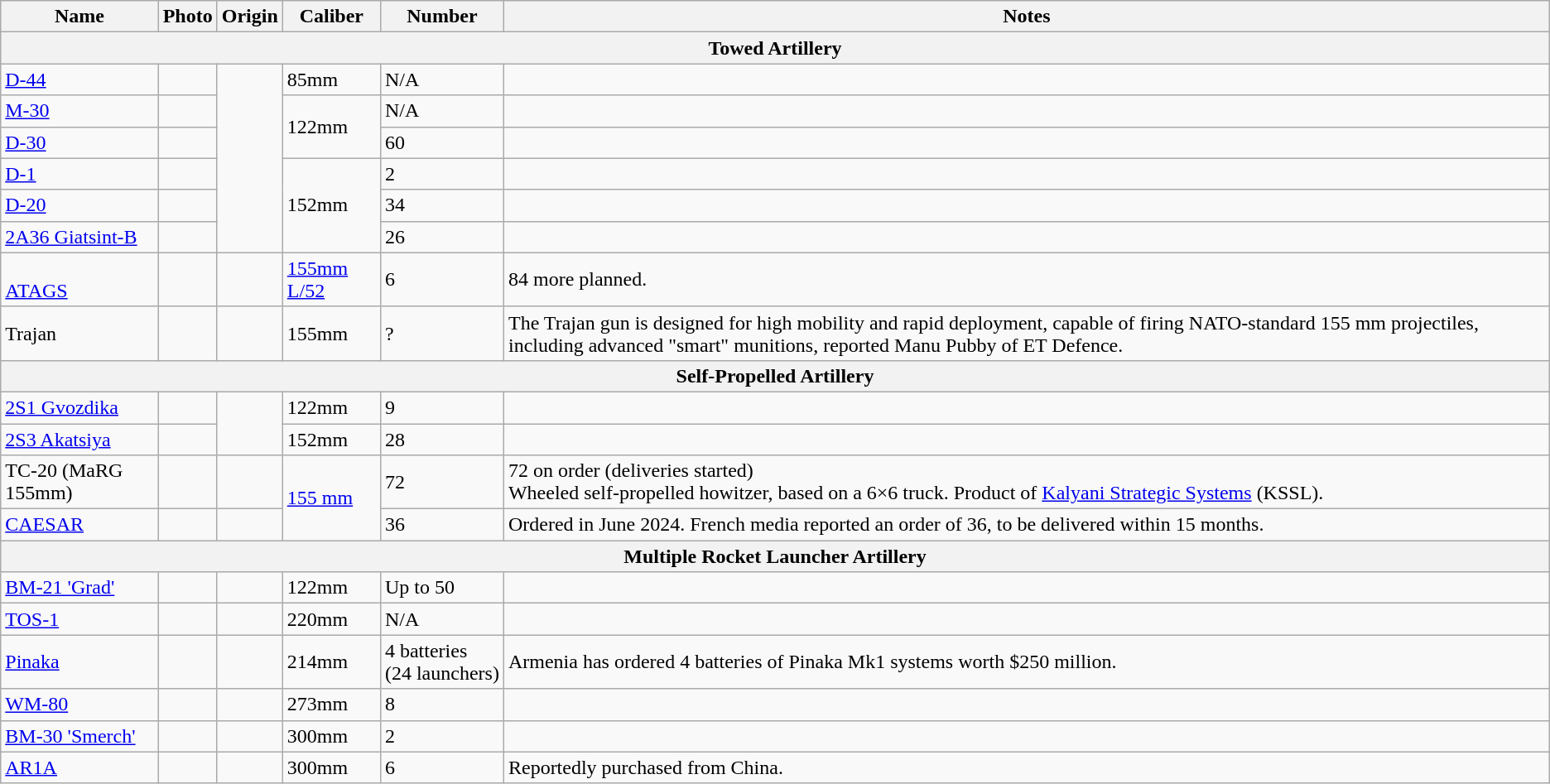<table class="wikitable">
<tr>
<th style="text-align: width:12%;">Name</th>
<th style="text-align: width:8%; ">Photo</th>
<th style="text-align: width:8%;">Origin</th>
<th style="text-align: width:18%;">Caliber</th>
<th style="text-align: width:7%;">Number</th>
<th style="text-align: width:47%;">Notes</th>
</tr>
<tr>
<th colspan="6">Towed Artillery</th>
</tr>
<tr>
<td><a href='#'>D-44</a></td>
<td></td>
<td rowspan="6"></td>
<td>85mm</td>
<td>N/A</td>
<td></td>
</tr>
<tr>
<td><a href='#'>M-30</a></td>
<td></td>
<td rowspan="2">122mm</td>
<td>N/A</td>
<td></td>
</tr>
<tr>
<td><a href='#'>D-30</a></td>
<td></td>
<td>60</td>
<td></td>
</tr>
<tr>
<td><a href='#'>D-1</a></td>
<td></td>
<td rowspan="3">152mm</td>
<td>2</td>
<td></td>
</tr>
<tr>
<td><a href='#'>D-20</a></td>
<td></td>
<td>34</td>
<td></td>
</tr>
<tr>
<td><a href='#'>2A36 Giatsint-B</a></td>
<td></td>
<td>26</td>
<td></td>
</tr>
<tr>
<td><br><a href='#'>ATAGS</a></td>
<td></td>
<td></td>
<td><a href='#'>155mm</a> <a href='#'>L/52</a></td>
<td>6</td>
<td>84 more planned.</td>
</tr>
<tr>
<td>Trajan</td>
<td></td>
<td></td>
<td>155mm</td>
<td>?</td>
<td>The Trajan gun is designed for high mobility and rapid deployment, capable of firing NATO-standard 155 mm projectiles, including advanced "smart" munitions, reported Manu Pubby of ET Defence.</td>
</tr>
<tr>
<th colspan="6">Self-Propelled Artillery</th>
</tr>
<tr>
<td><a href='#'>2S1 Gvozdika</a></td>
<td></td>
<td rowspan="2"></td>
<td>122mm</td>
<td>9</td>
<td></td>
</tr>
<tr>
<td><a href='#'>2S3 Akatsiya</a></td>
<td></td>
<td>152mm</td>
<td>28</td>
<td></td>
</tr>
<tr>
<td>TC-20 (MaRG 155mm)</td>
<td></td>
<td></td>
<td rowspan="2"><a href='#'>155 mm</a></td>
<td>72</td>
<td>72 on order (deliveries started)<br>Wheeled self-propelled howitzer, based on a 6×6 truck. Product of <a href='#'>Kalyani Strategic Systems</a> (KSSL).</td>
</tr>
<tr>
<td><a href='#'>CAESAR</a></td>
<td></td>
<td></td>
<td>36</td>
<td>Ordered in June 2024. French media reported an order of 36, to be delivered within 15 months.</td>
</tr>
<tr>
<th colspan="6">Multiple Rocket Launcher Artillery</th>
</tr>
<tr>
<td><a href='#'>BM-21 'Grad'</a></td>
<td></td>
<td></td>
<td>122mm</td>
<td>Up to 50</td>
<td></td>
</tr>
<tr>
<td><a href='#'>TOS-1</a></td>
<td></td>
<td></td>
<td>220mm</td>
<td>N/A</td>
<td></td>
</tr>
<tr>
<td><a href='#'>Pinaka</a></td>
<td></td>
<td></td>
<td>214mm</td>
<td>4 batteries<br>(24 launchers)</td>
<td>Armenia has ordered 4 batteries of Pinaka Mk1 systems worth $250 million.</td>
</tr>
<tr>
<td><a href='#'>WM-80</a></td>
<td></td>
<td></td>
<td>273mm</td>
<td>8</td>
<td></td>
</tr>
<tr>
<td><a href='#'>BM-30 'Smerch'</a></td>
<td></td>
<td></td>
<td>300mm</td>
<td>2</td>
<td></td>
</tr>
<tr>
<td><a href='#'>AR1A</a></td>
<td></td>
<td></td>
<td>300mm</td>
<td>6</td>
<td>Reportedly purchased from China.</td>
</tr>
</table>
